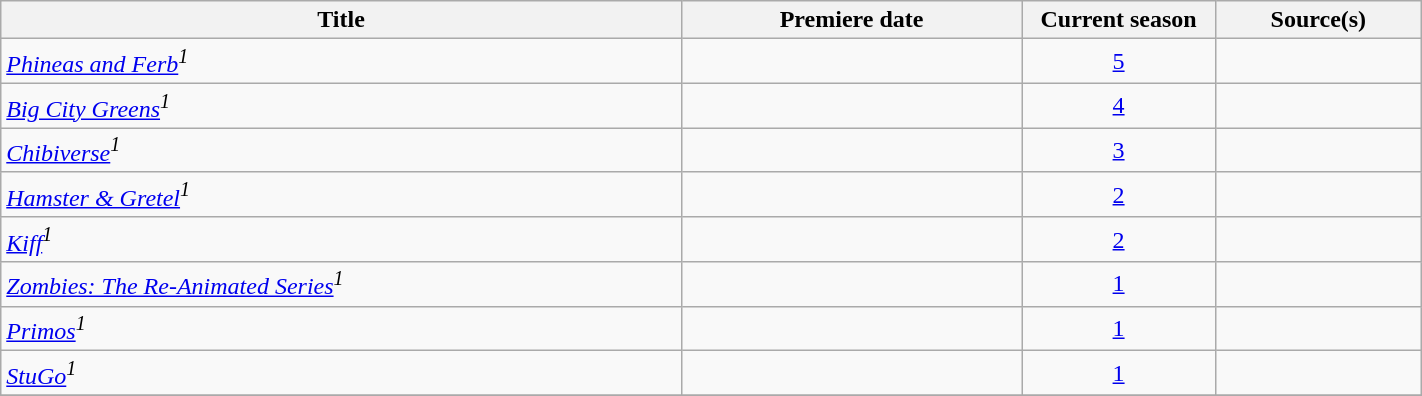<table class="wikitable plainrowheaders sortable" style="width:75%;text-align:center;">
<tr>
<th scope="col" style="width:20%;">Title</th>
<th scope="col" style="width:10%;">Premiere date</th>
<th class="unsortable" style="width:5%;">Current season</th>
<th class="unsortable" style="width:5%;">Source(s)</th>
</tr>
<tr>
<td scope="row" style="text-align:left;"><em><a href='#'>Phineas and Ferb</a><sup>1</sup></em></td>
<td></td>
<td><a href='#'>5</a></td>
<td></td>
</tr>
<tr>
<td scope="row" style="text-align:left;"><em><a href='#'>Big City Greens</a><sup>1</sup></em></td>
<td></td>
<td><a href='#'>4</a></td>
<td></td>
</tr>
<tr>
<td scope="row" style="text-align:left;"><em><a href='#'>Chibiverse</a><sup>1</sup></em></td>
<td></td>
<td><a href='#'>3</a></td>
<td></td>
</tr>
<tr>
<td scope="row" style="text-align:left;"><em><a href='#'>Hamster & Gretel</a><sup>1</sup></em></td>
<td></td>
<td><a href='#'>2</a></td>
<td></td>
</tr>
<tr>
<td scope="row" style="text-align:left;"><em><a href='#'>Kiff</a><sup>1</sup></em></td>
<td></td>
<td><a href='#'>2</a></td>
<td></td>
</tr>
<tr>
<td scope="row" style="text-align:left;"><em><a href='#'>Zombies: The Re-Animated Series</a><sup>1</sup></em></td>
<td></td>
<td><a href='#'>1</a></td>
<td></td>
</tr>
<tr>
<td scope="row" style="text-align:left;"><em><a href='#'>Primos</a><sup>1</sup></em></td>
<td></td>
<td><a href='#'>1</a></td>
<td></td>
</tr>
<tr>
<td scope="row" style="text-align:left;"><em><a href='#'>StuGo</a><sup>1</sup></td>
<td></td>
<td><a href='#'>1</a></td>
<td></td>
</tr>
<tr>
</tr>
</table>
